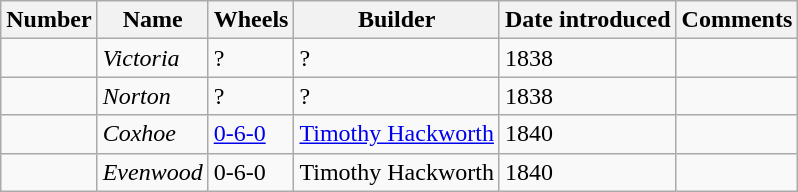<table class="wikitable">
<tr>
<th>Number</th>
<th>Name</th>
<th>Wheels</th>
<th>Builder</th>
<th>Date introduced</th>
<th>Comments</th>
</tr>
<tr>
<td></td>
<td><em>Victoria</em></td>
<td>?</td>
<td>?</td>
<td>1838</td>
<td></td>
</tr>
<tr>
<td></td>
<td><em>Norton</em></td>
<td>?</td>
<td>?</td>
<td>1838</td>
<td></td>
</tr>
<tr>
<td></td>
<td><em>Coxhoe</em></td>
<td><a href='#'>0-6-0</a></td>
<td><a href='#'>Timothy Hackworth</a></td>
<td>1840</td>
<td></td>
</tr>
<tr>
<td></td>
<td><em>Evenwood</em></td>
<td>0-6-0</td>
<td>Timothy Hackworth</td>
<td>1840</td>
<td></td>
</tr>
</table>
